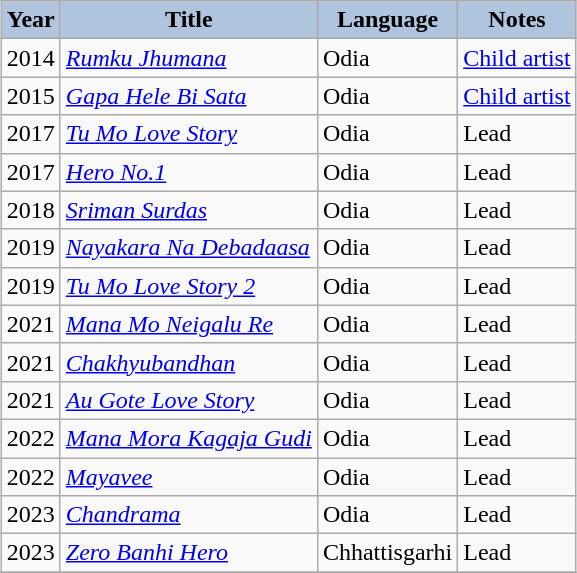<table class="wikitable sortable" border="1" style="font-size; text-align:left; margin: 5px;">
<tr>
<th style="background:#B0C4DE;">Year</th>
<th style="background:#B0C4DE;">Title</th>
<th style="background:#B0C4DE;">Language</th>
<th style="background:#B0C4DE;">Notes</th>
</tr>
<tr>
<td>2014</td>
<td><em><a href='#'>Rumku Jhumana</a></em></td>
<td>Odia</td>
<td><a href='#'>Child artist</a></td>
</tr>
<tr>
<td>2015</td>
<td><em><a href='#'>Gapa Hele Bi Sata</a></em></td>
<td>Odia</td>
<td><a href='#'>Child artist</a></td>
</tr>
<tr>
<td>2017</td>
<td><em><a href='#'>Tu Mo Love Story</a></em></td>
<td>Odia</td>
<td>Lead</td>
</tr>
<tr>
<td>2017</td>
<td><em><a href='#'>Hero No.1</a></em></td>
<td>Odia</td>
<td>Lead</td>
</tr>
<tr>
<td>2018</td>
<td><em><a href='#'>Sriman Surdas</a></em></td>
<td>Odia</td>
<td>Lead</td>
</tr>
<tr>
<td>2019</td>
<td><em><a href='#'>Nayakara Na Debadaasa</a></em></td>
<td>Odia</td>
<td>Lead</td>
</tr>
<tr>
<td>2019</td>
<td><em><a href='#'>Tu Mo Love Story 2</a></em></td>
<td>Odia</td>
<td>Lead</td>
</tr>
<tr>
<td>2021</td>
<td><em><a href='#'>Mana Mo Neigalu Re</a></em></td>
<td>Odia</td>
<td>Lead</td>
</tr>
<tr>
<td>2021</td>
<td><em><a href='#'>Chakhyubandhan</a></em></td>
<td>Odia</td>
<td>Lead</td>
</tr>
<tr>
<td>2021</td>
<td><em><a href='#'>Au Gote Love Story</a></em></td>
<td>Odia</td>
<td>Lead</td>
</tr>
<tr>
<td>2022</td>
<td><em><a href='#'>Mana Mora Kagaja Gudi</a></em></td>
<td>Odia</td>
<td>Lead</td>
</tr>
<tr>
<td>2022</td>
<td><em><a href='#'>Mayavee</a></em></td>
<td>Odia</td>
<td>Lead</td>
</tr>
<tr>
<td>2023</td>
<td><em><a href='#'>Chandrama</a></em></td>
<td>Odia</td>
<td>Lead</td>
</tr>
<tr>
<td>2023</td>
<td><em><a href='#'>Zero Banhi Hero</a></em></td>
<td>Chhattisgarhi</td>
<td>Lead</td>
</tr>
<tr>
</tr>
</table>
